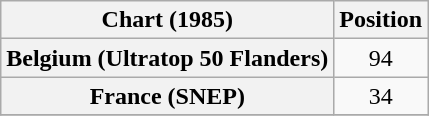<table class="wikitable sortable plainrowheaders" style="text-align:center">
<tr>
<th scope="col">Chart (1985)</th>
<th scope="col">Position</th>
</tr>
<tr>
<th scope="row">Belgium (Ultratop 50 Flanders)</th>
<td>94</td>
</tr>
<tr>
<th scope="row">France (SNEP)</th>
<td>34</td>
</tr>
<tr>
</tr>
</table>
